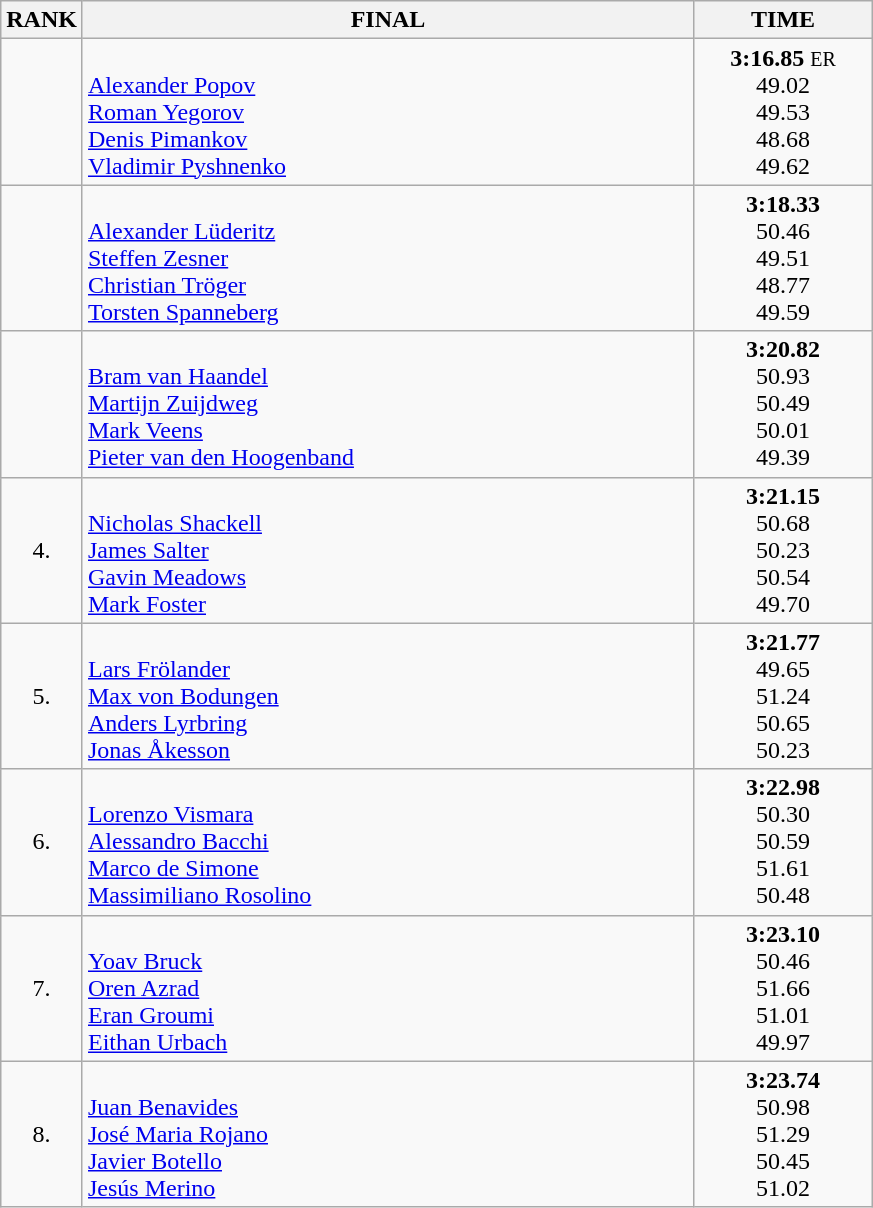<table class="wikitable">
<tr>
<th>RANK</th>
<th style="width: 25em">FINAL</th>
<th style="width: 7em">TIME</th>
</tr>
<tr>
<td align="center"></td>
<td><strong></strong><br><a href='#'>Alexander Popov</a><br><a href='#'>Roman Yegorov</a><br><a href='#'>Denis Pimankov</a><br><a href='#'>Vladimir Pyshnenko</a></td>
<td align="center"><strong>3:16.85</strong> <small>ER</small><br>49.02<br>49.53<br>48.68<br>49.62</td>
</tr>
<tr>
<td align="center"></td>
<td><strong></strong><br><a href='#'>Alexander Lüderitz</a><br><a href='#'>Steffen Zesner</a><br><a href='#'>Christian Tröger</a><br><a href='#'>Torsten Spanneberg</a></td>
<td align="center"><strong>3:18.33</strong><br>50.46<br>49.51<br>48.77<br>49.59</td>
</tr>
<tr>
<td align="center"></td>
<td><strong></strong><br><a href='#'>Bram van Haandel</a><br><a href='#'>Martijn Zuijdweg</a><br><a href='#'>Mark Veens</a><br><a href='#'>Pieter van den Hoogenband</a></td>
<td align="center"><strong>3:20.82</strong><br>50.93<br>50.49<br>50.01<br>49.39</td>
</tr>
<tr>
<td align="center">4.</td>
<td><strong></strong><br><a href='#'>Nicholas Shackell</a><br><a href='#'>James Salter</a><br><a href='#'>Gavin Meadows</a><br><a href='#'>Mark Foster</a></td>
<td align="center"><strong>3:21.15</strong><br>50.68<br>50.23<br>50.54<br>49.70</td>
</tr>
<tr>
<td align="center">5.</td>
<td><strong></strong><br><a href='#'>Lars Frölander</a><br><a href='#'>Max von Bodungen</a><br><a href='#'>Anders Lyrbring</a><br><a href='#'>Jonas Åkesson</a></td>
<td align="center"><strong>3:21.77</strong><br>49.65<br>51.24<br>50.65<br>50.23</td>
</tr>
<tr>
<td align="center">6.</td>
<td><strong></strong><br><a href='#'>Lorenzo Vismara</a><br><a href='#'>Alessandro Bacchi</a><br><a href='#'>Marco de Simone</a><br><a href='#'>Massimiliano Rosolino</a></td>
<td align="center"><strong>3:22.98</strong><br>50.30<br>50.59<br>51.61<br>50.48</td>
</tr>
<tr>
<td align="center">7.</td>
<td><strong></strong><br><a href='#'>Yoav Bruck</a><br><a href='#'>Oren Azrad</a><br><a href='#'>Eran Groumi</a><br><a href='#'>Eithan Urbach</a></td>
<td align="center"><strong>3:23.10</strong><br>50.46<br>51.66<br>51.01<br>49.97</td>
</tr>
<tr>
<td align="center">8.</td>
<td><strong></strong><br><a href='#'>Juan Benavides</a><br><a href='#'>José Maria Rojano</a><br><a href='#'>Javier Botello</a><br><a href='#'>Jesús Merino</a></td>
<td align="center"><strong>3:23.74</strong><br>50.98<br>51.29<br>50.45<br>51.02</td>
</tr>
</table>
